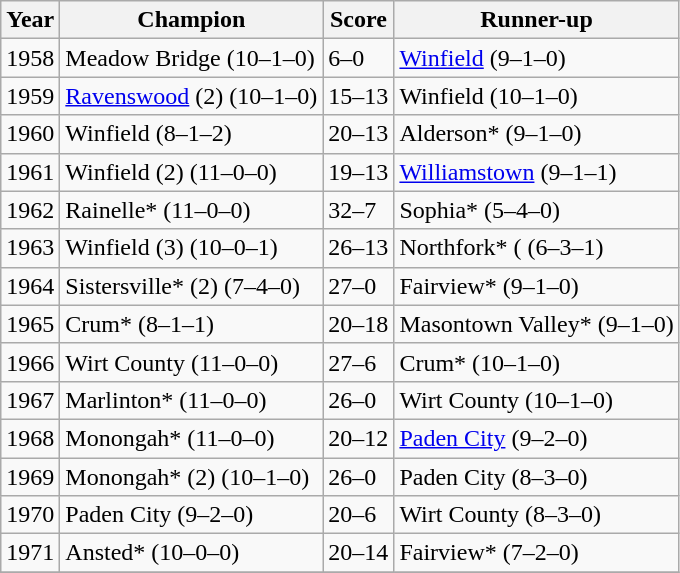<table class="wikitable">
<tr>
<th>Year</th>
<th>Champion</th>
<th>Score</th>
<th>Runner-up</th>
</tr>
<tr>
<td>1958</td>
<td>Meadow Bridge (10–1–0)</td>
<td>6–0</td>
<td><a href='#'>Winfield</a> (9–1–0)</td>
</tr>
<tr>
<td>1959</td>
<td><a href='#'>Ravenswood</a> (2) (10–1–0)</td>
<td>15–13</td>
<td>Winfield (10–1–0)</td>
</tr>
<tr>
<td>1960</td>
<td>Winfield (8–1–2)</td>
<td>20–13</td>
<td>Alderson* (9–1–0)</td>
</tr>
<tr>
<td>1961</td>
<td>Winfield (2) (11–0–0)</td>
<td>19–13</td>
<td><a href='#'>Williamstown</a> (9–1–1)</td>
</tr>
<tr>
<td>1962</td>
<td>Rainelle* (11–0–0)</td>
<td>32–7</td>
<td>Sophia* (5–4–0)</td>
</tr>
<tr>
<td>1963</td>
<td>Winfield (3) (10–0–1)</td>
<td>26–13</td>
<td>Northfork* ( (6–3–1)</td>
</tr>
<tr>
<td>1964</td>
<td>Sistersville* (2) (7–4–0)</td>
<td>27–0</td>
<td>Fairview* (9–1–0)</td>
</tr>
<tr>
<td>1965</td>
<td>Crum* (8–1–1)</td>
<td>20–18</td>
<td>Masontown Valley* (9–1–0)</td>
</tr>
<tr>
<td>1966</td>
<td>Wirt County (11–0–0)</td>
<td>27–6</td>
<td>Crum* (10–1–0)</td>
</tr>
<tr>
<td>1967</td>
<td>Marlinton* (11–0–0)</td>
<td>26–0</td>
<td>Wirt County (10–1–0)</td>
</tr>
<tr>
<td>1968</td>
<td>Monongah* (11–0–0)</td>
<td>20–12</td>
<td><a href='#'>Paden City</a> (9–2–0)</td>
</tr>
<tr>
<td>1969</td>
<td>Monongah* (2) (10–1–0)</td>
<td>26–0</td>
<td>Paden City (8–3–0)</td>
</tr>
<tr>
<td>1970</td>
<td>Paden City (9–2–0)</td>
<td>20–6</td>
<td>Wirt County (8–3–0)</td>
</tr>
<tr>
<td>1971</td>
<td>Ansted* (10–0–0)</td>
<td>20–14</td>
<td>Fairview* (7–2–0)</td>
</tr>
<tr>
</tr>
</table>
